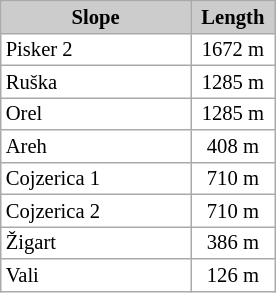<table class="wikitable plainrowheaders" style="background:#fff; font-size:86%; line-height:15px; border:grey solid 1px; border-collapse:collapse;">
<tr>
<th scope="col" style="background:#ccc; width:120px;">Slope</th>
<th scope="col" style="background:#ccc; width:50px;">Length</th>
</tr>
<tr>
<td>Pisker 2</td>
<td align=center>1672 m</td>
</tr>
<tr>
<td>Ruška</td>
<td align=center>1285 m</td>
</tr>
<tr>
<td>Orel</td>
<td align=center>1285 m</td>
</tr>
<tr>
<td>Areh</td>
<td align=center>408 m</td>
</tr>
<tr>
<td>Cojzerica 1</td>
<td align=center>710 m</td>
</tr>
<tr>
<td>Cojzerica 2</td>
<td align=center>710 m</td>
</tr>
<tr>
<td>Žigart</td>
<td align=center>386 m</td>
</tr>
<tr>
<td>Vali</td>
<td align=center>126 m</td>
</tr>
</table>
